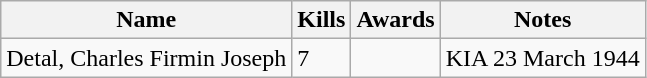<table class=wikitable>
<tr>
<th>Name</th>
<th>Kills</th>
<th>Awards</th>
<th>Notes</th>
</tr>
<tr>
<td>Detal, Charles Firmin Joseph</td>
<td>7</td>
<td></td>
<td>KIA 23 March 1944</td>
</tr>
</table>
